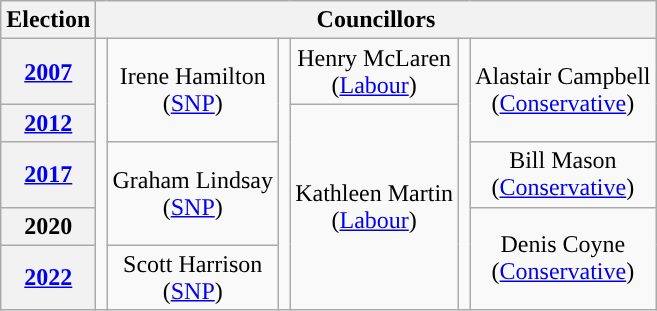<table class="wikitable" style="text-align:center">
<tr>
<th>Election</th>
<th colspan=8>Councillors</th>
</tr>
<tr>
<th><a href='#'>2007</a></th>
<td rowspan=5; style="background-color: "></td>
<td rowspan=2>Irene Hamilton<br>(<a href='#'>SNP</a>)</td>
<td rowspan=5; style="background-color: "></td>
<td rowspan=1>Henry McLaren<br>(<a href='#'>Labour</a>)</td>
<td rowspan=5; style="background-color: "></td>
<td rowspan=2>Alastair Campbell<br>(<a href='#'>Conservative</a>)</td>
</tr>
<tr>
<th><a href='#'>2012</a></th>
<td rowspan=4>Kathleen Martin<br>(<a href='#'>Labour</a>)</td>
</tr>
<tr>
<th><a href='#'>2017</a></th>
<td rowspan=2>Graham Lindsay<br>(<a href='#'>SNP</a>)</td>
<td rowspan=1>Bill Mason<br>(<a href='#'>Conservative</a>)</td>
</tr>
<tr>
<th>2020</th>
<td rowspan=2>Denis Coyne<br>(<a href='#'>Conservative</a>)</td>
</tr>
<tr>
<th><a href='#'>2022</a></th>
<td rowspan=1>Scott Harrison<br>(<a href='#'>SNP</a>)</td>
</tr>
</table>
